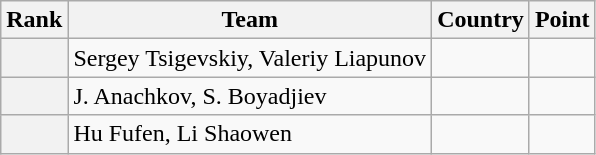<table class="wikitable sortable">
<tr>
<th>Rank</th>
<th>Team</th>
<th>Country</th>
<th>Point</th>
</tr>
<tr>
<th></th>
<td>Sergey Tsigevskiy, Valeriy Liapunov</td>
<td></td>
<td></td>
</tr>
<tr>
<th></th>
<td>J. Anachkov, S. Boyadjiev</td>
<td></td>
<td></td>
</tr>
<tr>
<th></th>
<td>Hu Fufen, Li Shaowen</td>
<td></td>
<td></td>
</tr>
</table>
